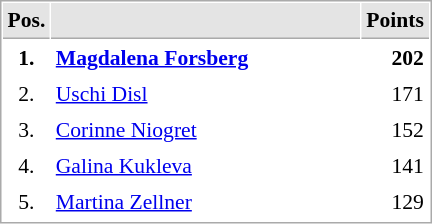<table cellspacing="1" cellpadding="3" style="border:1px solid #AAAAAA;font-size:90%">
<tr bgcolor="#E4E4E4">
<th style="border-bottom:1px solid #AAAAAA" width=10>Pos.</th>
<th style="border-bottom:1px solid #AAAAAA" width=200></th>
<th style="border-bottom:1px solid #AAAAAA" width=20>Points</th>
</tr>
<tr>
<td align="center"><strong>1.</strong></td>
<td> <strong><a href='#'>Magdalena Forsberg</a></strong></td>
<td align="right"><strong>202</strong></td>
</tr>
<tr>
<td align="center">2.</td>
<td> <a href='#'>Uschi Disl</a></td>
<td align="right">171</td>
</tr>
<tr>
<td align="center">3.</td>
<td> <a href='#'>Corinne Niogret</a></td>
<td align="right">152</td>
</tr>
<tr>
<td align="center">4.</td>
<td> <a href='#'>Galina Kukleva</a></td>
<td align="right">141</td>
</tr>
<tr>
<td align="center">5.</td>
<td> <a href='#'>Martina Zellner</a></td>
<td align="right">129</td>
</tr>
<tr>
</tr>
</table>
